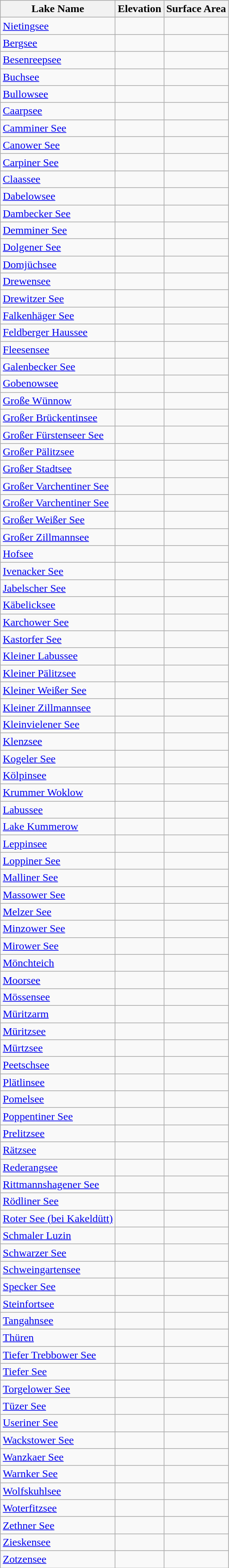<table class="wikitable sortable">
<tr>
<th>Lake Name</th>
<th>Elevation</th>
<th>Surface Area</th>
</tr>
<tr>
<td><a href='#'>Nietingsee</a></td>
<td></td>
<td></td>
</tr>
<tr>
<td><a href='#'>Bergsee</a></td>
<td></td>
<td></td>
</tr>
<tr>
<td><a href='#'>Besenreepsee</a></td>
<td></td>
<td></td>
</tr>
<tr>
<td><a href='#'>Buchsee</a></td>
<td></td>
<td></td>
</tr>
<tr>
<td><a href='#'>Bullowsee</a></td>
<td></td>
<td></td>
</tr>
<tr>
<td><a href='#'>Caarpsee</a></td>
<td></td>
<td></td>
</tr>
<tr>
<td><a href='#'>Camminer See</a></td>
<td></td>
<td></td>
</tr>
<tr>
<td><a href='#'>Canower See</a></td>
<td></td>
<td></td>
</tr>
<tr>
<td><a href='#'>Carpiner See</a></td>
<td></td>
<td></td>
</tr>
<tr>
<td><a href='#'>Claassee</a></td>
<td></td>
<td></td>
</tr>
<tr>
<td><a href='#'>Dabelowsee</a></td>
<td></td>
<td></td>
</tr>
<tr>
<td><a href='#'>Dambecker See</a></td>
<td></td>
<td></td>
</tr>
<tr>
<td><a href='#'>Demminer See</a></td>
<td></td>
<td></td>
</tr>
<tr>
<td><a href='#'>Dolgener See</a></td>
<td></td>
<td></td>
</tr>
<tr>
<td><a href='#'>Domjüchsee</a></td>
<td></td>
<td></td>
</tr>
<tr>
<td><a href='#'>Drewensee</a></td>
<td></td>
<td></td>
</tr>
<tr>
<td><a href='#'>Drewitzer See</a></td>
<td></td>
<td></td>
</tr>
<tr>
<td><a href='#'>Falkenhäger See</a></td>
<td></td>
<td></td>
</tr>
<tr>
<td><a href='#'>Feldberger Haussee</a></td>
<td></td>
<td></td>
</tr>
<tr>
<td><a href='#'>Fleesensee</a></td>
<td></td>
<td></td>
</tr>
<tr>
<td><a href='#'>Galenbecker See</a></td>
<td></td>
<td></td>
</tr>
<tr>
<td><a href='#'>Gobenowsee</a></td>
<td></td>
<td></td>
</tr>
<tr>
<td><a href='#'>Große Wünnow</a></td>
<td></td>
<td></td>
</tr>
<tr>
<td><a href='#'>Großer Brückentinsee</a></td>
<td></td>
<td></td>
</tr>
<tr>
<td><a href='#'>Großer Fürstenseer See</a></td>
<td></td>
<td></td>
</tr>
<tr>
<td><a href='#'>Großer Pälitzsee</a></td>
<td></td>
<td></td>
</tr>
<tr>
<td><a href='#'>Großer Stadtsee</a></td>
<td></td>
<td></td>
</tr>
<tr>
<td><a href='#'>Großer Varchentiner See</a></td>
<td></td>
<td></td>
</tr>
<tr>
<td><a href='#'>Großer Varchentiner See</a></td>
<td></td>
<td></td>
</tr>
<tr>
<td><a href='#'>Großer Weißer See</a></td>
<td></td>
<td></td>
</tr>
<tr>
<td><a href='#'>Großer Zillmannsee</a></td>
<td></td>
<td></td>
</tr>
<tr>
<td><a href='#'>Hofsee</a></td>
<td></td>
<td></td>
</tr>
<tr>
<td><a href='#'>Ivenacker See</a></td>
<td></td>
<td></td>
</tr>
<tr>
<td><a href='#'>Jabelscher See</a></td>
<td></td>
<td></td>
</tr>
<tr>
<td><a href='#'>Käbelicksee</a></td>
<td></td>
<td></td>
</tr>
<tr>
<td><a href='#'>Karchower See</a></td>
<td></td>
<td></td>
</tr>
<tr>
<td><a href='#'>Kastorfer See</a></td>
<td></td>
<td></td>
</tr>
<tr>
<td><a href='#'>Kleiner Labussee</a></td>
<td></td>
<td></td>
</tr>
<tr>
<td><a href='#'>Kleiner Pälitzsee</a></td>
<td></td>
<td></td>
</tr>
<tr>
<td><a href='#'>Kleiner Weißer See</a></td>
<td></td>
<td></td>
</tr>
<tr>
<td><a href='#'>Kleiner Zillmannsee</a></td>
<td></td>
<td></td>
</tr>
<tr>
<td><a href='#'>Kleinvielener See</a></td>
<td></td>
<td></td>
</tr>
<tr>
<td><a href='#'>Klenzsee</a></td>
<td></td>
<td></td>
</tr>
<tr>
<td><a href='#'>Kogeler See</a></td>
<td></td>
<td></td>
</tr>
<tr>
<td><a href='#'>Kölpinsee</a></td>
<td></td>
<td></td>
</tr>
<tr>
<td><a href='#'>Krummer Woklow</a></td>
<td></td>
<td></td>
</tr>
<tr>
<td><a href='#'>Labussee</a></td>
<td></td>
<td></td>
</tr>
<tr>
<td><a href='#'>Lake Kummerow</a></td>
<td></td>
<td></td>
</tr>
<tr>
<td><a href='#'>Leppinsee</a></td>
<td></td>
<td></td>
</tr>
<tr>
<td><a href='#'>Loppiner See</a></td>
<td></td>
<td></td>
</tr>
<tr>
<td><a href='#'>Malliner See</a></td>
<td></td>
<td></td>
</tr>
<tr>
<td><a href='#'>Massower See</a></td>
<td></td>
<td></td>
</tr>
<tr>
<td><a href='#'>Melzer See</a></td>
<td></td>
<td></td>
</tr>
<tr>
<td><a href='#'>Minzower See</a></td>
<td></td>
<td></td>
</tr>
<tr>
<td><a href='#'>Mirower See</a></td>
<td></td>
<td></td>
</tr>
<tr>
<td><a href='#'>Mönchteich</a></td>
<td></td>
<td></td>
</tr>
<tr>
<td><a href='#'>Moorsee</a></td>
<td></td>
<td></td>
</tr>
<tr>
<td><a href='#'>Mössensee</a></td>
<td></td>
<td></td>
</tr>
<tr>
<td><a href='#'>Müritzarm</a></td>
<td></td>
<td></td>
</tr>
<tr>
<td><a href='#'>Müritzsee</a></td>
<td></td>
<td></td>
</tr>
<tr>
<td><a href='#'>Mürtzsee</a></td>
<td></td>
<td></td>
</tr>
<tr>
<td><a href='#'>Peetschsee</a></td>
<td></td>
<td></td>
</tr>
<tr>
<td><a href='#'>Plätlinsee</a></td>
<td></td>
<td></td>
</tr>
<tr>
<td><a href='#'>Pomelsee</a></td>
<td></td>
<td></td>
</tr>
<tr>
<td><a href='#'>Poppentiner See</a></td>
<td></td>
<td></td>
</tr>
<tr>
<td><a href='#'>Prelitzsee</a></td>
<td></td>
<td></td>
</tr>
<tr>
<td><a href='#'>Rätzsee</a></td>
<td></td>
<td></td>
</tr>
<tr>
<td><a href='#'>Rederangsee</a></td>
<td></td>
<td></td>
</tr>
<tr>
<td><a href='#'>Rittmannshagener See</a></td>
<td></td>
<td></td>
</tr>
<tr>
<td><a href='#'>Rödliner See</a></td>
<td></td>
<td></td>
</tr>
<tr>
<td><a href='#'>Roter See (bei Kakeldütt)</a></td>
<td></td>
<td></td>
</tr>
<tr>
<td><a href='#'>Schmaler Luzin</a></td>
<td></td>
<td></td>
</tr>
<tr>
<td><a href='#'>Schwarzer See</a></td>
<td></td>
<td></td>
</tr>
<tr>
<td><a href='#'>Schweingartensee</a></td>
<td></td>
<td></td>
</tr>
<tr>
<td><a href='#'>Specker See</a></td>
<td></td>
<td></td>
</tr>
<tr>
<td><a href='#'>Steinfortsee</a></td>
<td></td>
<td></td>
</tr>
<tr>
<td><a href='#'>Tangahnsee</a></td>
<td></td>
<td></td>
</tr>
<tr>
<td><a href='#'>Thüren</a></td>
<td></td>
<td></td>
</tr>
<tr>
<td><a href='#'>Tiefer Trebbower See</a></td>
<td></td>
<td></td>
</tr>
<tr>
<td><a href='#'>Tiefer See</a></td>
<td></td>
<td></td>
</tr>
<tr>
<td><a href='#'>Torgelower See</a></td>
<td></td>
<td></td>
</tr>
<tr>
<td><a href='#'>Tüzer See</a></td>
<td></td>
<td></td>
</tr>
<tr>
<td><a href='#'>Useriner See</a></td>
<td></td>
<td></td>
</tr>
<tr>
<td><a href='#'>Wackstower See</a></td>
<td></td>
<td></td>
</tr>
<tr>
<td><a href='#'>Wanzkaer See</a></td>
<td></td>
<td></td>
</tr>
<tr>
<td><a href='#'>Warnker See</a></td>
<td></td>
<td></td>
</tr>
<tr>
<td><a href='#'>Wolfskuhlsee</a></td>
<td></td>
<td></td>
</tr>
<tr>
<td><a href='#'>Woterfitzsee</a></td>
<td></td>
<td></td>
</tr>
<tr>
<td><a href='#'>Zethner See</a></td>
<td></td>
<td></td>
</tr>
<tr>
<td><a href='#'>Zieskensee</a></td>
<td></td>
<td></td>
</tr>
<tr>
<td><a href='#'>Zotzensee</a></td>
<td></td>
<td></td>
</tr>
</table>
